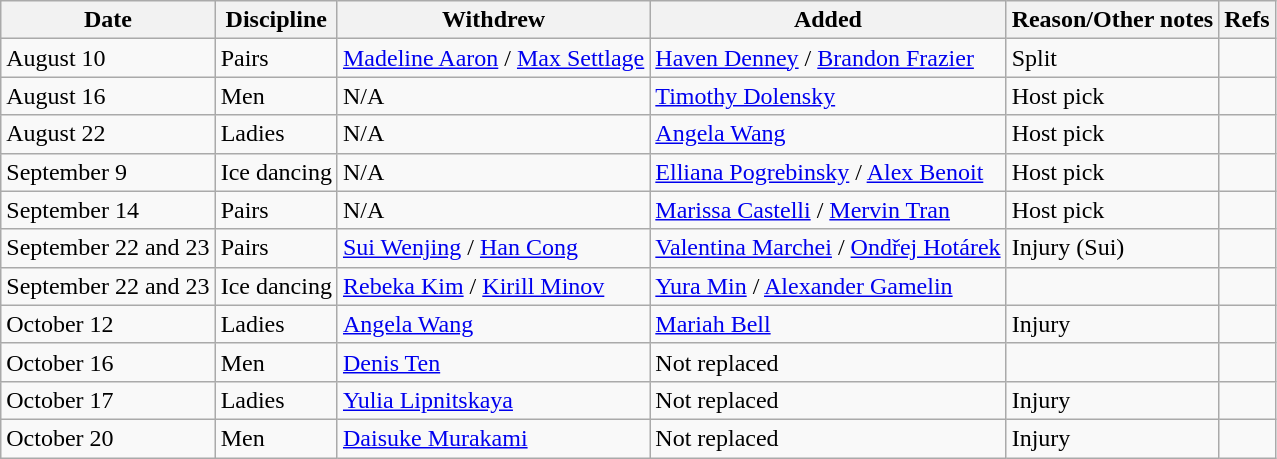<table class="wikitable sortable">
<tr>
<th>Date</th>
<th>Discipline</th>
<th>Withdrew</th>
<th>Added</th>
<th>Reason/Other notes</th>
<th>Refs</th>
</tr>
<tr>
<td>August 10</td>
<td>Pairs</td>
<td> <a href='#'>Madeline Aaron</a> / <a href='#'>Max Settlage</a></td>
<td> <a href='#'>Haven Denney</a> / <a href='#'>Brandon Frazier</a></td>
<td>Split</td>
<td></td>
</tr>
<tr>
<td>August 16</td>
<td>Men</td>
<td>N/A</td>
<td> <a href='#'>Timothy Dolensky</a></td>
<td>Host pick</td>
<td></td>
</tr>
<tr>
<td>August 22</td>
<td>Ladies</td>
<td>N/A</td>
<td> <a href='#'>Angela Wang</a></td>
<td>Host pick</td>
<td></td>
</tr>
<tr>
<td>September 9</td>
<td>Ice dancing</td>
<td>N/A</td>
<td> <a href='#'>Elliana Pogrebinsky</a> / <a href='#'>Alex Benoit</a></td>
<td>Host pick</td>
<td></td>
</tr>
<tr>
<td>September 14</td>
<td>Pairs</td>
<td>N/A</td>
<td> <a href='#'>Marissa Castelli</a> / <a href='#'>Mervin Tran</a></td>
<td>Host pick</td>
<td></td>
</tr>
<tr>
<td>September 22 and 23</td>
<td>Pairs</td>
<td> <a href='#'>Sui Wenjing</a> / <a href='#'>Han Cong</a></td>
<td> <a href='#'>Valentina Marchei</a> / <a href='#'>Ondřej Hotárek</a></td>
<td>Injury (Sui)</td>
<td></td>
</tr>
<tr>
<td>September 22 and 23</td>
<td>Ice dancing</td>
<td> <a href='#'>Rebeka Kim</a> / <a href='#'>Kirill Minov</a></td>
<td> <a href='#'>Yura Min</a> / <a href='#'>Alexander Gamelin</a></td>
<td></td>
<td></td>
</tr>
<tr>
<td>October 12</td>
<td>Ladies</td>
<td> <a href='#'>Angela Wang</a></td>
<td> <a href='#'>Mariah Bell</a></td>
<td>Injury</td>
<td></td>
</tr>
<tr>
<td>October 16</td>
<td>Men</td>
<td> <a href='#'>Denis Ten</a></td>
<td>Not replaced</td>
<td></td>
<td></td>
</tr>
<tr>
<td>October 17</td>
<td>Ladies</td>
<td> <a href='#'>Yulia Lipnitskaya</a></td>
<td>Not replaced</td>
<td>Injury</td>
<td></td>
</tr>
<tr>
<td>October 20</td>
<td>Men</td>
<td> <a href='#'>Daisuke Murakami</a></td>
<td>Not replaced</td>
<td>Injury</td>
<td></td>
</tr>
</table>
